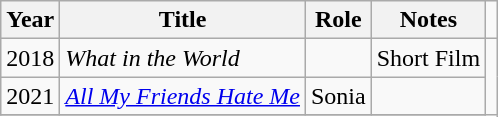<table class = "wikitable sortable">
<tr>
<th>Year</th>
<th>Title</th>
<th>Role</th>
<th class = "unsortable">Notes</th>
<td></td>
</tr>
<tr>
<td>2018</td>
<td><em>What in the World</em></td>
<td></td>
<td>Short Film</td>
</tr>
<tr>
<td>2021</td>
<td><em><a href='#'>All My Friends Hate Me</a></em></td>
<td>Sonia</td>
<td></td>
</tr>
<tr>
</tr>
</table>
